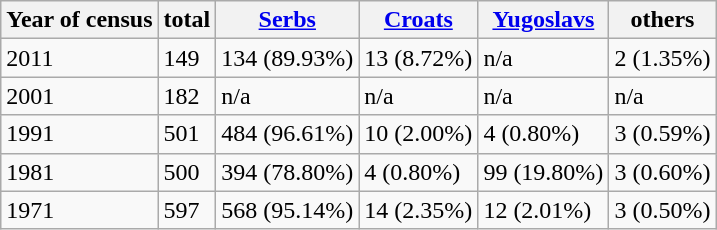<table class="wikitable">
<tr>
<th>Year of census</th>
<th>total</th>
<th><a href='#'>Serbs</a></th>
<th><a href='#'>Croats</a></th>
<th><a href='#'>Yugoslavs</a></th>
<th>others</th>
</tr>
<tr>
<td>2011</td>
<td>149</td>
<td>134 (89.93%)</td>
<td>13 (8.72%)</td>
<td>n/a</td>
<td>2 (1.35%)</td>
</tr>
<tr>
<td>2001</td>
<td>182</td>
<td>n/a</td>
<td>n/a</td>
<td>n/a</td>
<td>n/a</td>
</tr>
<tr>
<td>1991</td>
<td>501</td>
<td>484 (96.61%)</td>
<td>10 (2.00%)</td>
<td>4 (0.80%)</td>
<td>3 (0.59%)</td>
</tr>
<tr>
<td>1981</td>
<td>500</td>
<td>394 (78.80%)</td>
<td>4 (0.80%)</td>
<td>99 (19.80%)</td>
<td>3 (0.60%)</td>
</tr>
<tr>
<td>1971</td>
<td>597</td>
<td>568 (95.14%)</td>
<td>14 (2.35%)</td>
<td>12 (2.01%)</td>
<td>3 (0.50%)</td>
</tr>
</table>
